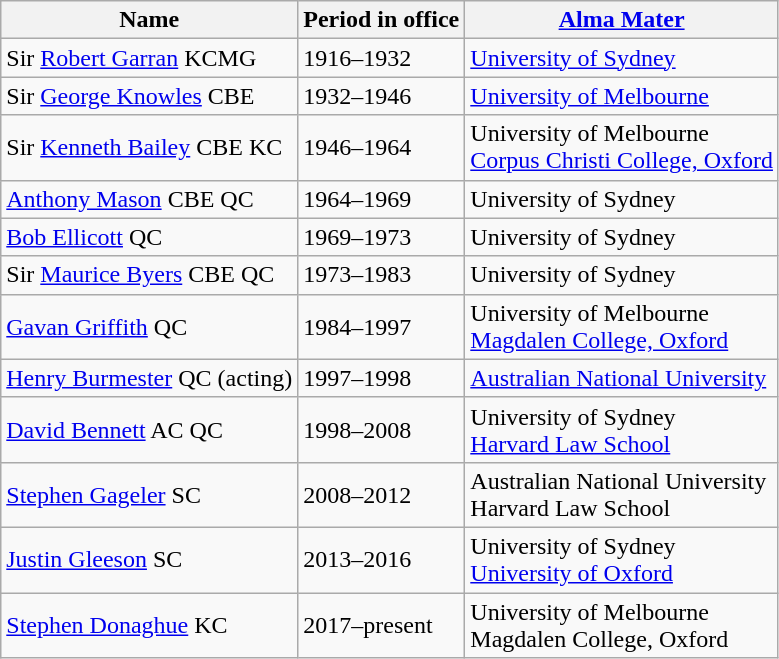<table class="wikitable">
<tr>
<th>Name</th>
<th>Period in office</th>
<th><a href='#'>Alma Mater</a></th>
</tr>
<tr>
<td>Sir <a href='#'>Robert Garran</a> KCMG</td>
<td>1916–1932</td>
<td><a href='#'>University of Sydney</a></td>
</tr>
<tr>
<td>Sir <a href='#'>George Knowles</a> CBE</td>
<td>1932–1946</td>
<td><a href='#'>University of Melbourne</a></td>
</tr>
<tr>
<td>Sir <a href='#'>Kenneth Bailey</a> CBE KC</td>
<td>1946–1964</td>
<td>University of Melbourne<br><a href='#'>Corpus Christi College, Oxford</a></td>
</tr>
<tr>
<td><a href='#'>Anthony Mason</a> CBE QC</td>
<td>1964–1969</td>
<td>University of Sydney</td>
</tr>
<tr>
<td><a href='#'>Bob Ellicott</a> QC</td>
<td>1969–1973</td>
<td>University of Sydney</td>
</tr>
<tr>
<td>Sir <a href='#'>Maurice Byers</a> CBE QC</td>
<td>1973–1983</td>
<td>University of Sydney</td>
</tr>
<tr>
<td><a href='#'>Gavan Griffith</a> QC</td>
<td>1984–1997</td>
<td>University of Melbourne<br><a href='#'>Magdalen College, Oxford</a></td>
</tr>
<tr>
<td><a href='#'>Henry Burmester</a> QC (acting)</td>
<td>1997–1998</td>
<td><a href='#'>Australian National University</a></td>
</tr>
<tr>
<td><a href='#'>David Bennett</a> AC QC</td>
<td>1998–2008</td>
<td>University of Sydney<br><a href='#'>Harvard Law School</a></td>
</tr>
<tr>
<td><a href='#'>Stephen Gageler</a> SC</td>
<td>2008–2012</td>
<td>Australian National University<br>Harvard Law School</td>
</tr>
<tr>
<td><a href='#'>Justin Gleeson</a> SC</td>
<td>2013–2016</td>
<td>University of Sydney<br><a href='#'>University of Oxford</a></td>
</tr>
<tr>
<td><a href='#'>Stephen Donaghue</a> KC</td>
<td>2017–present</td>
<td>University of Melbourne<br>Magdalen College, Oxford</td>
</tr>
</table>
